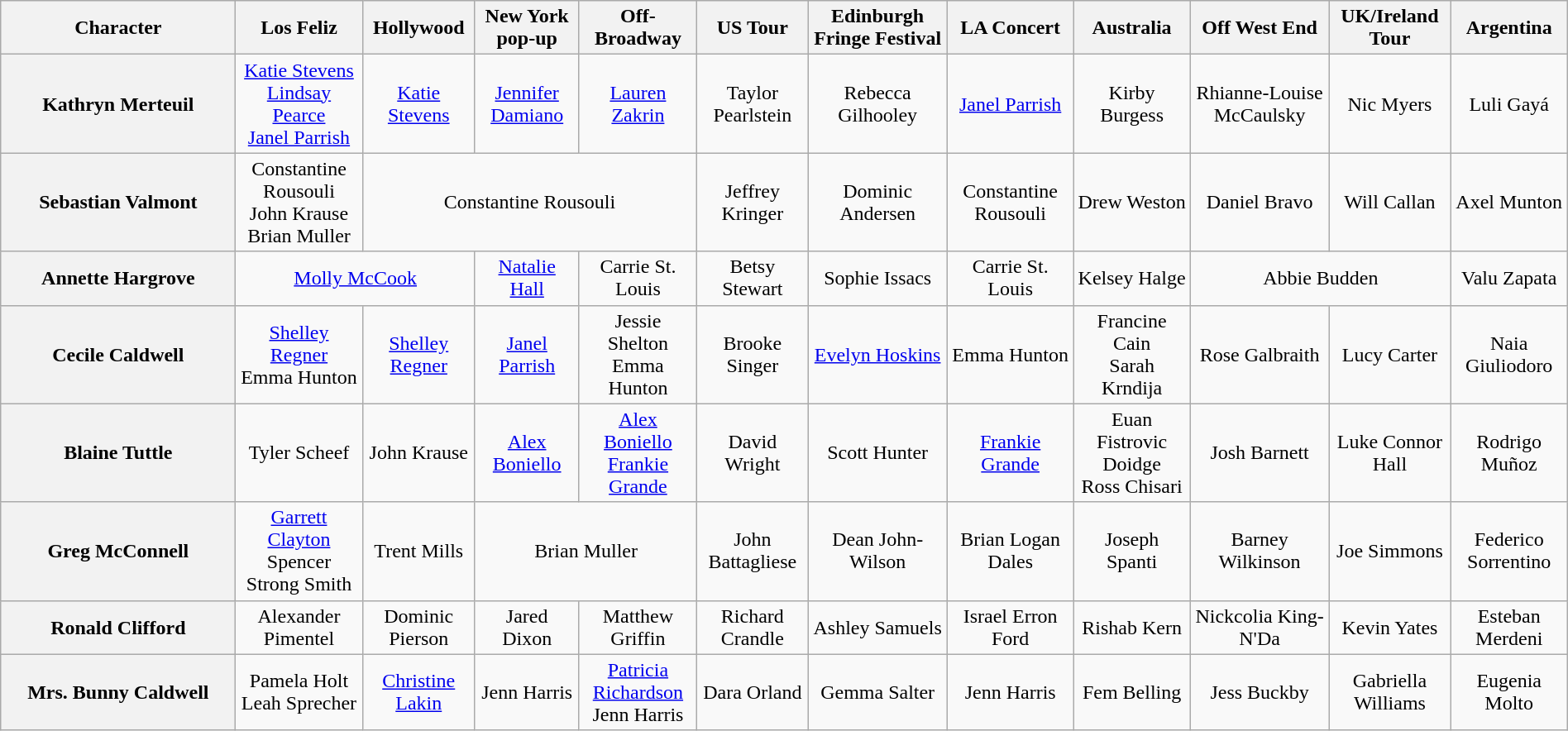<table class="wikitable sortable" width="100%" style="text-align: center">
<tr>
<th scope"col" width="15%">Character</th>
<th>Los Feliz<br></th>
<th>Hollywood<br></th>
<th>New York pop-up<br></th>
<th>Off-Broadway<br></th>
<th>US Tour<br></th>
<th>Edinburgh Fringe Festival<br></th>
<th>LA Concert<br></th>
<th>Australia <br></th>
<th>Off West End<br></th>
<th>UK/Ireland Tour<br></th>
<th>Argentina<br></th>
</tr>
<tr>
<th scope="row">Kathryn Merteuil</th>
<td><a href='#'>Katie Stevens</a><br><a href='#'>Lindsay Pearce</a><br><a href='#'>Janel Parrish</a></td>
<td><a href='#'>Katie Stevens</a></td>
<td><a href='#'>Jennifer Damiano</a></td>
<td><a href='#'>Lauren Zakrin</a></td>
<td>Taylor Pearlstein</td>
<td>Rebecca Gilhooley</td>
<td><a href='#'>Janel Parrish</a></td>
<td>Kirby Burgess</td>
<td>Rhianne-Louise McCaulsky</td>
<td>Nic Myers</td>
<td>Luli Gayá</td>
</tr>
<tr>
<th scope="row">Sebastian Valmont</th>
<td>Constantine Rousouli<br>John Krause<br>Brian Muller</td>
<td colspan="3">Constantine Rousouli</td>
<td>Jeffrey Kringer</td>
<td>Dominic Andersen</td>
<td>Constantine Rousouli</td>
<td>Drew Weston</td>
<td>Daniel Bravo</td>
<td>Will Callan</td>
<td>Axel Munton</td>
</tr>
<tr>
<th scope="row">Annette Hargrove</th>
<td colspan="2"><a href='#'>Molly McCook</a></td>
<td><a href='#'>Natalie Hall</a></td>
<td>Carrie St. Louis</td>
<td>Betsy Stewart</td>
<td>Sophie Issacs</td>
<td>Carrie St. Louis</td>
<td>Kelsey Halge</td>
<td colspan="2">Abbie Budden</td>
<td>Valu Zapata</td>
</tr>
<tr>
<th scope="row">Cecile Caldwell</th>
<td><a href='#'>Shelley Regner</a><br>Emma Hunton</td>
<td><a href='#'>Shelley Regner</a></td>
<td><a href='#'>Janel Parrish</a></td>
<td>Jessie Shelton<br>Emma Hunton</td>
<td>Brooke Singer</td>
<td><a href='#'>Evelyn Hoskins</a></td>
<td>Emma Hunton</td>
<td>Francine Cain<br>Sarah Krndija</td>
<td>Rose Galbraith</td>
<td>Lucy Carter</td>
<td>Naia Giuliodoro</td>
</tr>
<tr>
<th scope="row">Blaine Tuttle</th>
<td>Tyler Scheef</td>
<td>John Krause</td>
<td><a href='#'>Alex Boniello</a></td>
<td><a href='#'>Alex Boniello</a><br><a href='#'>Frankie Grande</a></td>
<td>David Wright</td>
<td>Scott Hunter</td>
<td><a href='#'>Frankie Grande</a></td>
<td>Euan Fistrovic Doidge<br>Ross Chisari</td>
<td>Josh Barnett</td>
<td>Luke Connor Hall</td>
<td>Rodrigo Muñoz</td>
</tr>
<tr>
<th scope="row">Greg McConnell</th>
<td><a href='#'>Garrett Clayton</a><br> Spencer Strong Smith</td>
<td>Trent Mills</td>
<td colspan="2">Brian Muller</td>
<td>John Battagliese</td>
<td>Dean John-Wilson</td>
<td>Brian Logan Dales</td>
<td>Joseph Spanti</td>
<td>Barney Wilkinson</td>
<td>Joe Simmons</td>
<td>Federico Sorrentino</td>
</tr>
<tr>
<th scope="row">Ronald Clifford</th>
<td>Alexander Pimentel</td>
<td>Dominic Pierson</td>
<td>Jared Dixon</td>
<td>Matthew Griffin</td>
<td>Richard Crandle</td>
<td>Ashley Samuels</td>
<td>Israel Erron Ford</td>
<td>Rishab Kern</td>
<td>Nickcolia King-N'Da</td>
<td>Kevin Yates</td>
<td>Esteban Merdeni</td>
</tr>
<tr>
<th scope="row">Mrs. Bunny Caldwell</th>
<td>Pamela Holt<br>Leah Sprecher</td>
<td><a href='#'>Christine Lakin</a></td>
<td>Jenn Harris</td>
<td><a href='#'>Patricia Richardson</a><br>Jenn Harris</td>
<td>Dara Orland</td>
<td>Gemma Salter</td>
<td>Jenn Harris</td>
<td>Fem Belling</td>
<td>Jess Buckby</td>
<td>Gabriella Williams</td>
<td>Eugenia Molto</td>
</tr>
</table>
